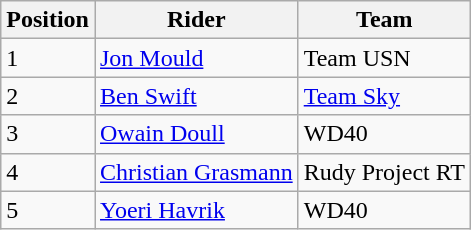<table class="wikitable">
<tr>
<th>Position</th>
<th>Rider</th>
<th>Team</th>
</tr>
<tr>
<td>1</td>
<td><a href='#'>Jon Mould</a></td>
<td>Team USN</td>
</tr>
<tr>
<td>2</td>
<td><a href='#'>Ben Swift</a></td>
<td><a href='#'>Team Sky</a></td>
</tr>
<tr>
<td>3</td>
<td><a href='#'>Owain Doull</a></td>
<td>WD40</td>
</tr>
<tr>
<td>4</td>
<td><a href='#'>Christian Grasmann</a></td>
<td>Rudy Project RT</td>
</tr>
<tr>
<td>5</td>
<td><a href='#'>Yoeri Havrik</a></td>
<td>WD40</td>
</tr>
</table>
